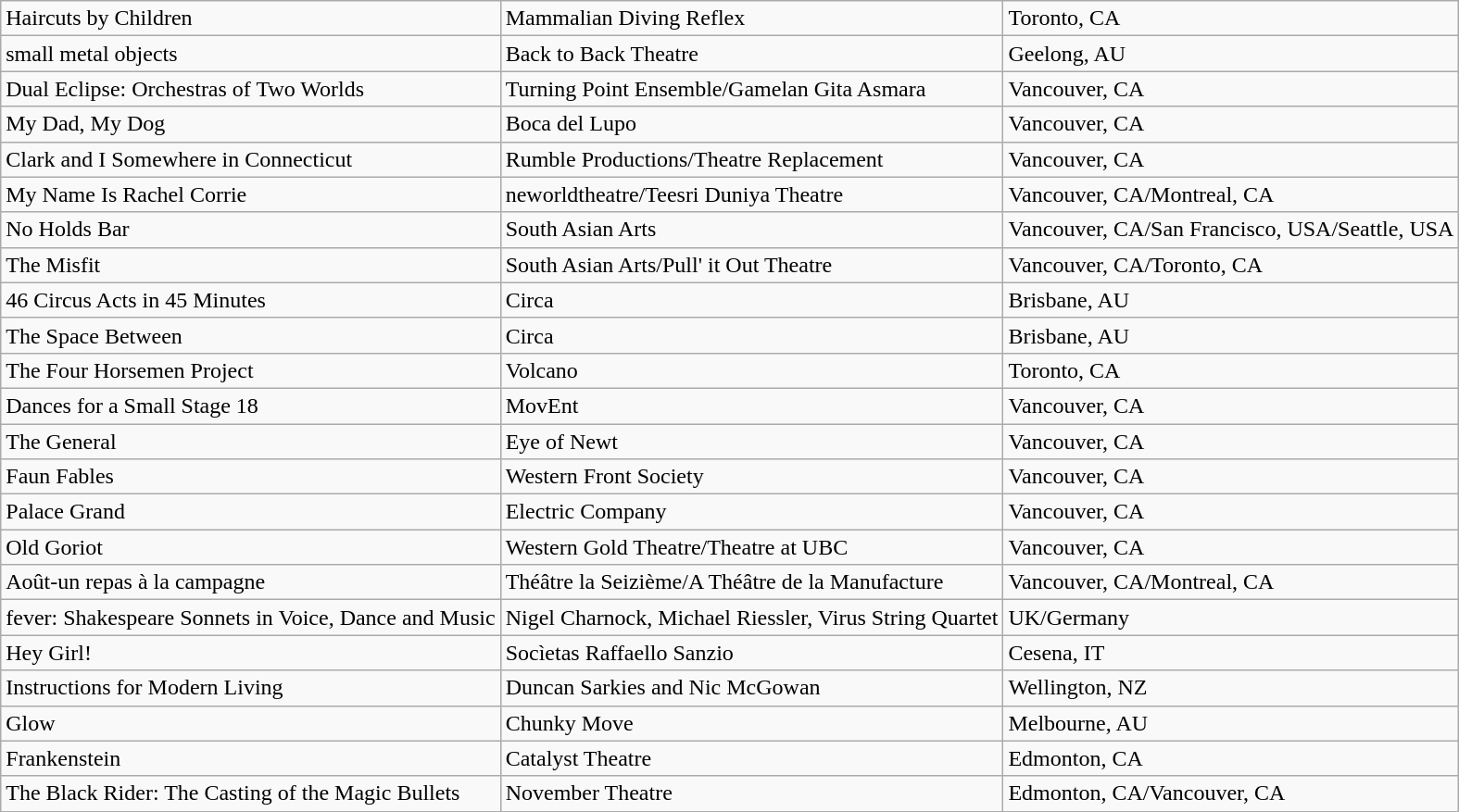<table class="wikitable">
<tr>
<td>Haircuts by Children</td>
<td>Mammalian Diving Reflex</td>
<td>Toronto, CA</td>
</tr>
<tr>
<td>small metal objects</td>
<td>Back to Back Theatre</td>
<td>Geelong, AU</td>
</tr>
<tr>
<td>Dual Eclipse: Orchestras of Two Worlds</td>
<td>Turning Point Ensemble/Gamelan Gita Asmara</td>
<td>Vancouver, CA</td>
</tr>
<tr>
<td>My Dad, My Dog</td>
<td>Boca del Lupo</td>
<td>Vancouver, CA</td>
</tr>
<tr>
<td>Clark and I Somewhere in Connecticut</td>
<td>Rumble Productions/Theatre Replacement</td>
<td>Vancouver, CA</td>
</tr>
<tr>
<td>My Name Is Rachel Corrie</td>
<td>neworldtheatre/Teesri Duniya Theatre</td>
<td>Vancouver, CA/Montreal, CA</td>
</tr>
<tr>
<td>No Holds Bar</td>
<td>South Asian Arts</td>
<td>Vancouver, CA/San Francisco, USA/Seattle, USA</td>
</tr>
<tr>
<td>The Misfit</td>
<td>South Asian Arts/Pull' it Out Theatre</td>
<td>Vancouver, CA/Toronto, CA</td>
</tr>
<tr>
<td>46 Circus Acts in 45 Minutes</td>
<td>Circa</td>
<td>Brisbane, AU</td>
</tr>
<tr>
<td>The Space Between</td>
<td>Circa</td>
<td>Brisbane, AU</td>
</tr>
<tr>
<td>The Four Horsemen Project</td>
<td>Volcano</td>
<td>Toronto, CA</td>
</tr>
<tr>
<td>Dances for a Small Stage 18</td>
<td>MovEnt</td>
<td>Vancouver, CA</td>
</tr>
<tr>
<td>The General</td>
<td>Eye of Newt</td>
<td>Vancouver, CA</td>
</tr>
<tr>
<td>Faun Fables</td>
<td>Western Front Society</td>
<td>Vancouver, CA</td>
</tr>
<tr>
<td>Palace Grand</td>
<td>Electric Company</td>
<td>Vancouver, CA</td>
</tr>
<tr>
<td>Old Goriot</td>
<td>Western Gold Theatre/Theatre at UBC</td>
<td>Vancouver, CA</td>
</tr>
<tr>
<td>Août-un repas à la campagne</td>
<td>Théâtre la Seizième/A Théâtre de la Manufacture</td>
<td>Vancouver, CA/Montreal, CA</td>
</tr>
<tr>
<td>fever: Shakespeare Sonnets in Voice, Dance and Music</td>
<td>Nigel Charnock, Michael Riessler, Virus String Quartet</td>
<td>UK/Germany</td>
</tr>
<tr>
<td>Hey Girl!</td>
<td>Socìetas Raffaello Sanzio</td>
<td>Cesena, IT</td>
</tr>
<tr>
<td>Instructions for Modern Living</td>
<td>Duncan Sarkies and Nic McGowan</td>
<td>Wellington, NZ</td>
</tr>
<tr>
<td>Glow</td>
<td>Chunky Move</td>
<td>Melbourne, AU</td>
</tr>
<tr>
<td>Frankenstein</td>
<td>Catalyst Theatre</td>
<td>Edmonton, CA</td>
</tr>
<tr>
<td>The Black Rider: The Casting of the Magic Bullets</td>
<td>November Theatre</td>
<td>Edmonton, CA/Vancouver, CA</td>
</tr>
</table>
